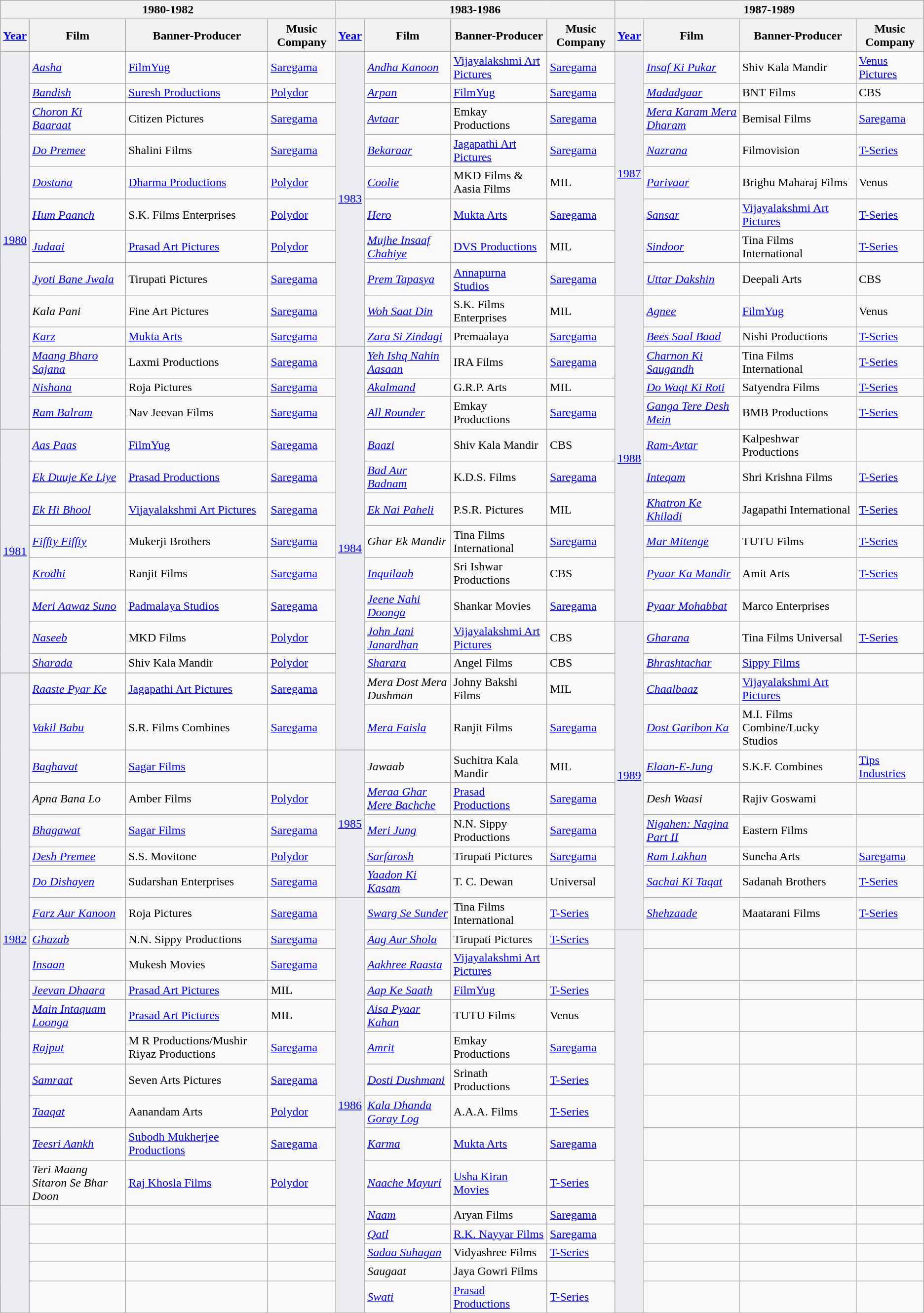<table class="wikitable">
<tr>
<th colspan="4">1980-1982</th>
<th colspan="4">1983-1986</th>
<th colspan="4">1987-1989</th>
</tr>
<tr>
<th style=max-width:2em><a href='#'>Year</a></th>
<th>Film</th>
<th>Banner-Producer</th>
<th>Music Company</th>
<th style=max-width:2em><a href='#'>Year</a></th>
<th>Film</th>
<th>Banner-Producer</th>
<th>Music Company</th>
<th style=max-width:2em><a href='#'>Year</a></th>
<th>Film</th>
<th>Banner-Producer</th>
<th>Music Company</th>
</tr>
<tr>
<td rowspan="13" style="background:#EAECF0; color:black;"><a href='#'>1980</a></td>
<td><em><a href='#'>Aasha</a></em></td>
<td><a href='#'>FilmYug</a></td>
<td><a href='#'>Saregama</a></td>
<td rowspan="10" style="background:#EAECF0; color:black;"><a href='#'>1983</a></td>
<td><em><a href='#'>Andha Kanoon</a></em></td>
<td><a href='#'>Vijayalakshmi Art Pictures</a></td>
<td><a href='#'>Saregama</a></td>
<td rowspan="8" style="background:#EAECF0; color:black;"><a href='#'>1987</a></td>
<td><em><a href='#'>Insaf Ki Pukar</a></em></td>
<td>Shiv Kala Mandir</td>
<td><a href='#'>Venus Pictures</a></td>
</tr>
<tr>
<td><em><a href='#'>Bandish</a></em></td>
<td><a href='#'>Suresh Productions</a></td>
<td><a href='#'>Polydor</a></td>
<td><em><a href='#'>Arpan</a></em></td>
<td><a href='#'>FilmYug</a></td>
<td><a href='#'>Saregama</a></td>
<td><em><a href='#'>Madadgaar</a></em></td>
<td>BNT Films</td>
<td>CBS</td>
</tr>
<tr>
<td><em><a href='#'>Choron Ki Baaraat</a></em></td>
<td>Citizen Pictures</td>
<td><a href='#'>Saregama</a></td>
<td><em><a href='#'>Avtaar</a></em></td>
<td>Emkay Productions</td>
<td><a href='#'>Saregama</a></td>
<td><em><a href='#'>Mera Karam Mera Dharam</a></em></td>
<td>Bemisal Films</td>
<td><a href='#'>Saregama</a></td>
</tr>
<tr>
<td><em><a href='#'>Do Premee</a></em></td>
<td>Shalini Films</td>
<td><a href='#'>Saregama</a></td>
<td><em><a href='#'>Bekaraar</a></em></td>
<td><a href='#'>Jagapathi Art Pictures</a></td>
<td><a href='#'>Saregama</a></td>
<td><em><a href='#'>Nazrana</a></em></td>
<td>Filmovision</td>
<td><a href='#'>T-Series</a></td>
</tr>
<tr>
<td><em><a href='#'>Dostana</a></em></td>
<td><a href='#'>Dharma Productions</a></td>
<td><a href='#'>Polydor</a></td>
<td><em><a href='#'>Coolie</a></em></td>
<td>MKD Films & Aasia Films</td>
<td>MIL</td>
<td><em><a href='#'>Parivaar</a></em></td>
<td>Brighu Maharaj Films</td>
<td>Venus</td>
</tr>
<tr>
<td><em><a href='#'>Hum Paanch</a></em></td>
<td>S.K. Films Enterprises</td>
<td><a href='#'>Polydor</a></td>
<td><em><a href='#'>Hero</a></em></td>
<td><a href='#'>Mukta Arts</a></td>
<td><a href='#'>Saregama</a></td>
<td><em><a href='#'>Sansar</a></em></td>
<td><a href='#'>Vijayalakshmi Art Pictures</a></td>
<td><a href='#'>T-Series</a></td>
</tr>
<tr>
<td><em><a href='#'>Judaai</a></em></td>
<td><a href='#'>Prasad Art Pictures</a></td>
<td><a href='#'>Polydor</a></td>
<td><em><a href='#'>Mujhe Insaaf Chahiye</a></em></td>
<td><a href='#'>DVS Productions</a></td>
<td>MIL</td>
<td><em><a href='#'>Sindoor</a></em></td>
<td>Tina Films International</td>
<td><a href='#'>T-Series</a></td>
</tr>
<tr>
<td><em><a href='#'>Jyoti Bane Jwala</a></em></td>
<td>Tirupati Pictures</td>
<td><a href='#'>Saregama</a></td>
<td><em><a href='#'>Prem Tapasya</a></em></td>
<td><a href='#'>Annapurna Studios</a></td>
<td><a href='#'>Saregama</a></td>
<td><em><a href='#'>Uttar Dakshin</a></em></td>
<td>Deepali Arts</td>
<td>CBS</td>
</tr>
<tr>
<td><em>Kala Pani</em></td>
<td>Fine Art Pictures</td>
<td><a href='#'>Saregama</a></td>
<td><em><a href='#'>Woh Saat Din</a></em></td>
<td>S.K. Films Enterprises</td>
<td>MIL</td>
<td rowspan="11" style="background:#EAECF0; color:black;"><a href='#'>1988</a></td>
<td><em><a href='#'>Agnee</a></em></td>
<td><a href='#'>FilmYug</a></td>
<td>Venus</td>
</tr>
<tr>
<td><em><a href='#'>Karz</a></em></td>
<td><a href='#'>Mukta Arts</a></td>
<td><a href='#'>Saregama</a></td>
<td><em><a href='#'>Zara Si Zindagi</a></em></td>
<td>Premaalaya</td>
<td><a href='#'>Saregama</a></td>
<td><em><a href='#'>Bees Saal Baad</a></em></td>
<td>Nishi Productions</td>
<td><a href='#'>T-Series</a></td>
</tr>
<tr>
<td><em><a href='#'>Maang Bharo Sajana</a></em></td>
<td>Laxmi Productions</td>
<td><a href='#'>Saregama</a></td>
<td rowspan="13" style="background:#EAECF0; color:black;"><a href='#'>1984</a></td>
<td><em><a href='#'>Yeh Ishq Nahin Aasaan</a></em></td>
<td>IRA Films</td>
<td><a href='#'>Saregama</a></td>
<td><em><a href='#'>Charnon Ki Saugandh</a></em></td>
<td>Tina Films International</td>
<td><a href='#'>T-Series</a></td>
</tr>
<tr>
<td><em><a href='#'>Nishana</a></em></td>
<td>Roja Pictures</td>
<td><a href='#'>Saregama</a></td>
<td><em><a href='#'>Akalmand</a></em></td>
<td>G.R.P. Arts</td>
<td>MIL</td>
<td><em><a href='#'>Do Waqt Ki Roti</a></em></td>
<td>Satyendra Films</td>
<td><a href='#'>T-Series</a></td>
</tr>
<tr>
<td><em><a href='#'>Ram Balram</a></em></td>
<td>Nav Jeevan Films</td>
<td><a href='#'>Saregama</a></td>
<td><em><a href='#'>All Rounder</a></em></td>
<td>Emkay Productions</td>
<td><a href='#'>Saregama</a></td>
<td><em><a href='#'>Ganga Tere Desh Mein</a></em></td>
<td>BMB Productions</td>
<td><a href='#'>T-Series</a></td>
</tr>
<tr>
<td rowspan="8" style="background:#EAECF0; color:black;"><a href='#'>1981</a></td>
<td><em><a href='#'>Aas Paas</a></em></td>
<td><a href='#'>FilmYug</a></td>
<td><a href='#'>Saregama</a></td>
<td><em><a href='#'>Baazi</a></em></td>
<td>Shiv Kala Mandir</td>
<td>CBS</td>
<td><em><a href='#'>Ram-Avtar</a></em></td>
<td>Kalpeshwar Productions</td>
<td></td>
</tr>
<tr>
<td><em><a href='#'>Ek Duuje Ke Liye</a></em></td>
<td><a href='#'>Prasad Productions</a></td>
<td><a href='#'>Saregama</a></td>
<td><em><a href='#'>Bad Aur Badnam</a></em></td>
<td>K.D.S. Films</td>
<td><a href='#'>Saregama</a></td>
<td><em><a href='#'>Inteqam</a></em></td>
<td>Shri Krishna Films</td>
<td><a href='#'>T-Series</a></td>
</tr>
<tr>
<td><em><a href='#'>Ek Hi Bhool</a></em></td>
<td><a href='#'>Vijayalakshmi Art Pictures</a></td>
<td><a href='#'>Saregama</a></td>
<td><em><a href='#'>Ek Nai Paheli</a></em></td>
<td>P.S.R. Pictures</td>
<td>MIL</td>
<td><em><a href='#'>Khatron Ke Khiladi</a></em></td>
<td>Jagapathi International</td>
<td><a href='#'>T-Series</a></td>
</tr>
<tr>
<td><em><a href='#'>Fiffty Fiffty</a></em></td>
<td>Mukerji Brothers</td>
<td><a href='#'>Saregama</a></td>
<td><em>Ghar Ek Mandir</em></td>
<td>Tina Films International</td>
<td><a href='#'>Saregama</a></td>
<td><em><a href='#'>Mar Mitenge</a></em></td>
<td>TUTU Films</td>
<td><a href='#'>T-Series</a></td>
</tr>
<tr>
<td><em><a href='#'>Krodhi</a></em></td>
<td>Ranjit Films</td>
<td><a href='#'>Saregama</a></td>
<td><em><a href='#'>Inquilaab</a></em></td>
<td>Sri Ishwar Productions</td>
<td>CBS</td>
<td><em><a href='#'>Pyaar Ka Mandir</a></em></td>
<td>Amit Arts</td>
<td><a href='#'>T-Series</a></td>
</tr>
<tr>
<td><em><a href='#'>Meri Aawaz Suno</a></em></td>
<td><a href='#'>Padmalaya Studios</a></td>
<td><a href='#'>Saregama</a></td>
<td><em><a href='#'>Jeene Nahi Doonga</a></em></td>
<td>Shankar Movies</td>
<td><a href='#'>Saregama</a></td>
<td><em><a href='#'>Pyaar Mohabbat</a></em></td>
<td>Marco Enterprises</td>
<td></td>
</tr>
<tr>
<td><em><a href='#'>Naseeb</a></em></td>
<td>MKD Films</td>
<td><a href='#'>Polydor</a></td>
<td><em><a href='#'>John Jani Janardhan</a></em></td>
<td><a href='#'>Vijayalakshmi Art Pictures</a></td>
<td>CBS</td>
<td rowspan="10" style="background:#EAECF0; color:black;"><a href='#'>1989</a></td>
<td><em><a href='#'>Gharana</a></em></td>
<td>Tina Films Universal</td>
<td><a href='#'>T-Series</a></td>
</tr>
<tr>
<td><em><a href='#'>Sharada</a></em></td>
<td>Shiv Kala Mandir</td>
<td><a href='#'>Polydor</a></td>
<td><em><a href='#'>Sharara</a></em></td>
<td>Angel Films</td>
<td>CBS</td>
<td><em><a href='#'>Bhrashtachar</a></em></td>
<td><a href='#'>Sippy Films</a></td>
<td></td>
</tr>
<tr>
<td rowspan="17" style="background:#EAECF0; color:black;"><a href='#'>1982</a></td>
<td><em><a href='#'>Raaste Pyar Ke</a></em></td>
<td><a href='#'>Jagapathi Art Pictures</a></td>
<td><a href='#'>Saregama</a></td>
<td><em>Mera Dost Mera Dushman</em></td>
<td>Johny Bakshi Films</td>
<td>MIL</td>
<td><em><a href='#'>Chaalbaaz</a></em></td>
<td><a href='#'>Vijayalakshmi Art Pictures</a></td>
<td></td>
</tr>
<tr>
<td><em><a href='#'>Vakil Babu</a></em></td>
<td>S.R. Films Combines</td>
<td><a href='#'>Saregama</a></td>
<td><em><a href='#'>Mera Faisla</a></em></td>
<td>Ranjit Films</td>
<td><a href='#'>Saregama</a></td>
<td><em><a href='#'>Dost Garibon Ka</a></em></td>
<td>M.I. Films Combine/Lucky Studios</td>
<td></td>
</tr>
<tr>
<td><em><a href='#'>Baghavat</a></em></td>
<td><a href='#'>Sagar Films</a></td>
<td></td>
<td rowspan="5" style="background:#EAECF0; color:black;"><a href='#'>1985</a></td>
<td><em>Jawaab</em></td>
<td>Suchitra Kala Mandir</td>
<td>MIL</td>
<td><em><a href='#'>Elaan-E-Jung</a></em></td>
<td>S.K.F. Combines</td>
<td><a href='#'>Tips Industries</a></td>
</tr>
<tr>
<td><em>Apna Bana Lo</em></td>
<td>Amber Films</td>
<td><a href='#'>Polydor</a></td>
<td><em><a href='#'>Meraa Ghar Mere Bachche</a></em></td>
<td><a href='#'>Prasad Productions</a></td>
<td><a href='#'>Saregama</a></td>
<td><em>Desh Waasi</em></td>
<td>Rajiv Goswami</td>
<td></td>
</tr>
<tr>
<td><em><a href='#'>Bhagawat</a></em></td>
<td><a href='#'>Sagar Films</a></td>
<td><a href='#'>Saregama</a></td>
<td><em><a href='#'>Meri Jung</a></em></td>
<td>N.N. Sippy Productions</td>
<td><a href='#'>Saregama</a></td>
<td><em><a href='#'>Nigahen: Nagina Part II</a></em></td>
<td>Eastern Films</td>
<td></td>
</tr>
<tr>
<td><em><a href='#'>Desh Premee</a></em></td>
<td>S.S. Movitone</td>
<td><a href='#'>Polydor</a></td>
<td><em><a href='#'>Sarfarosh</a></em></td>
<td>Tirupati Pictures</td>
<td><a href='#'>Saregama</a></td>
<td><em><a href='#'>Ram Lakhan</a></em></td>
<td>Suneha Arts</td>
<td><a href='#'>Saregama</a></td>
</tr>
<tr>
<td><em><a href='#'>Do Dishayen</a></em></td>
<td>Sudarshan Enterprises</td>
<td><a href='#'>Saregama</a></td>
<td><em><a href='#'>Yaadon Ki Kasam</a></em></td>
<td>T. C. Dewan</td>
<td>Universal</td>
<td><em><a href='#'>Sachai Ki Taqat</a></em></td>
<td>Sadanah Brothers</td>
<td><a href='#'>T-Series</a></td>
</tr>
<tr>
<td><em><a href='#'>Farz Aur Kanoon</a></em></td>
<td>Roja Pictures</td>
<td><a href='#'>Saregama</a></td>
<td rowspan="15" style="background:#EAECF0; color:black;"><a href='#'>1986</a></td>
<td><em><a href='#'>Swarg Se Sunder</a></em></td>
<td>Tina Films International</td>
<td><a href='#'>T-Series</a></td>
<td><em><a href='#'>Shehzaade</a></em></td>
<td>Maatarani Films</td>
<td><a href='#'>T-Series</a></td>
</tr>
<tr>
<td><em><a href='#'>Ghazab</a></em></td>
<td>N.N. Sippy Productions</td>
<td><a href='#'>Saregama</a></td>
<td><em><a href='#'>Aag Aur Shola</a></em></td>
<td>Tirupati Pictures</td>
<td><a href='#'>T-Series</a></td>
<td rowspan="16" style="background:#EAECF0; color:black;"></td>
<td></td>
<td></td>
<td></td>
</tr>
<tr>
<td><em><a href='#'>Insaan</a></em></td>
<td>Mukesh Movies</td>
<td><a href='#'>Saregama</a></td>
<td><em><a href='#'>Aakhree Raasta</a></em></td>
<td><a href='#'>Vijayalakshmi Art Pictures</a></td>
<td></td>
<td></td>
<td></td>
<td></td>
</tr>
<tr>
<td><em><a href='#'>Jeevan Dhaara</a></em></td>
<td><a href='#'>Prasad Art Pictures</a></td>
<td>MIL</td>
<td><em><a href='#'>Aap Ke Saath</a></em></td>
<td><a href='#'>FilmYug</a></td>
<td><a href='#'>T-Series</a></td>
<td></td>
<td></td>
<td></td>
</tr>
<tr>
<td><em><a href='#'>Main Intaquam Loonga</a></em></td>
<td><a href='#'>Prasad Art Pictures</a></td>
<td>MIL</td>
<td><em><a href='#'>Aisa Pyaar Kahan</a></em></td>
<td>TUTU Films</td>
<td>Venus</td>
<td></td>
<td></td>
<td></td>
</tr>
<tr>
<td><em><a href='#'>Rajput</a></em></td>
<td>M R Productions/Mushir Riyaz Productions</td>
<td><a href='#'>Saregama</a></td>
<td><em><a href='#'>Amrit</a></em></td>
<td>Emkay Productions</td>
<td><a href='#'>Saregama</a></td>
<td></td>
<td></td>
<td></td>
</tr>
<tr>
<td><em><a href='#'>Samraat</a></em></td>
<td>Seven Arts Pictures</td>
<td><a href='#'>Saregama</a></td>
<td><em><a href='#'>Dosti Dushmani</a></em></td>
<td>Srinath Productions</td>
<td><a href='#'>T-Series</a></td>
<td></td>
<td></td>
<td></td>
</tr>
<tr>
<td><em><a href='#'>Taaqat</a></em></td>
<td>Aanandam Arts</td>
<td><a href='#'>Polydor</a></td>
<td><em><a href='#'>Kala Dhanda Goray Log</a></em></td>
<td>A.A.A. Films</td>
<td><a href='#'>T-Series</a></td>
<td></td>
<td></td>
<td></td>
</tr>
<tr>
<td><em><a href='#'>Teesri Aankh</a></em></td>
<td><a href='#'>Subodh Mukherjee Productions</a></td>
<td><a href='#'>Saregama</a></td>
<td><em><a href='#'>Karma</a></em></td>
<td><a href='#'>Mukta Arts</a></td>
<td><a href='#'>Saregama</a></td>
<td></td>
<td></td>
<td></td>
</tr>
<tr>
<td><em>Teri Maang Sitaron Se Bhar Doon</em></td>
<td><a href='#'>Raj Khosla Films</a></td>
<td><a href='#'>Polydor</a></td>
<td><em><a href='#'>Naache Mayuri</a></em></td>
<td><a href='#'>Usha Kiran Movies</a></td>
<td><a href='#'>T-Series</a></td>
<td></td>
<td></td>
<td></td>
</tr>
<tr>
<td rowspan="7" style="background:#EAECF0; color:black;"></td>
<td></td>
<td></td>
<td></td>
<td><em><a href='#'>Naam</a></em></td>
<td>Aryan Films</td>
<td><a href='#'>Saregama</a></td>
<td></td>
<td></td>
<td></td>
</tr>
<tr>
<td></td>
<td></td>
<td></td>
<td><em><a href='#'>Qatl</a></em></td>
<td><a href='#'>R.K. Nayyar Films</a></td>
<td><a href='#'>Saregama</a></td>
<td></td>
<td></td>
<td></td>
</tr>
<tr>
<td></td>
<td></td>
<td></td>
<td><em><a href='#'>Sadaa Suhagan</a></em></td>
<td>Vidyashree Films</td>
<td><a href='#'>T-Series</a></td>
<td></td>
<td></td>
<td></td>
</tr>
<tr>
<td></td>
<td></td>
<td></td>
<td><em>Saugaat</em></td>
<td>Jaya Gowri Films</td>
<td></td>
<td></td>
<td></td>
<td></td>
</tr>
<tr>
<td></td>
<td></td>
<td></td>
<td><em><a href='#'>Swati</a></em></td>
<td><a href='#'>Prasad Productions</a></td>
<td><a href='#'>T-Series</a></td>
<td></td>
<td></td>
<td></td>
</tr>
<tr>
</tr>
</table>
